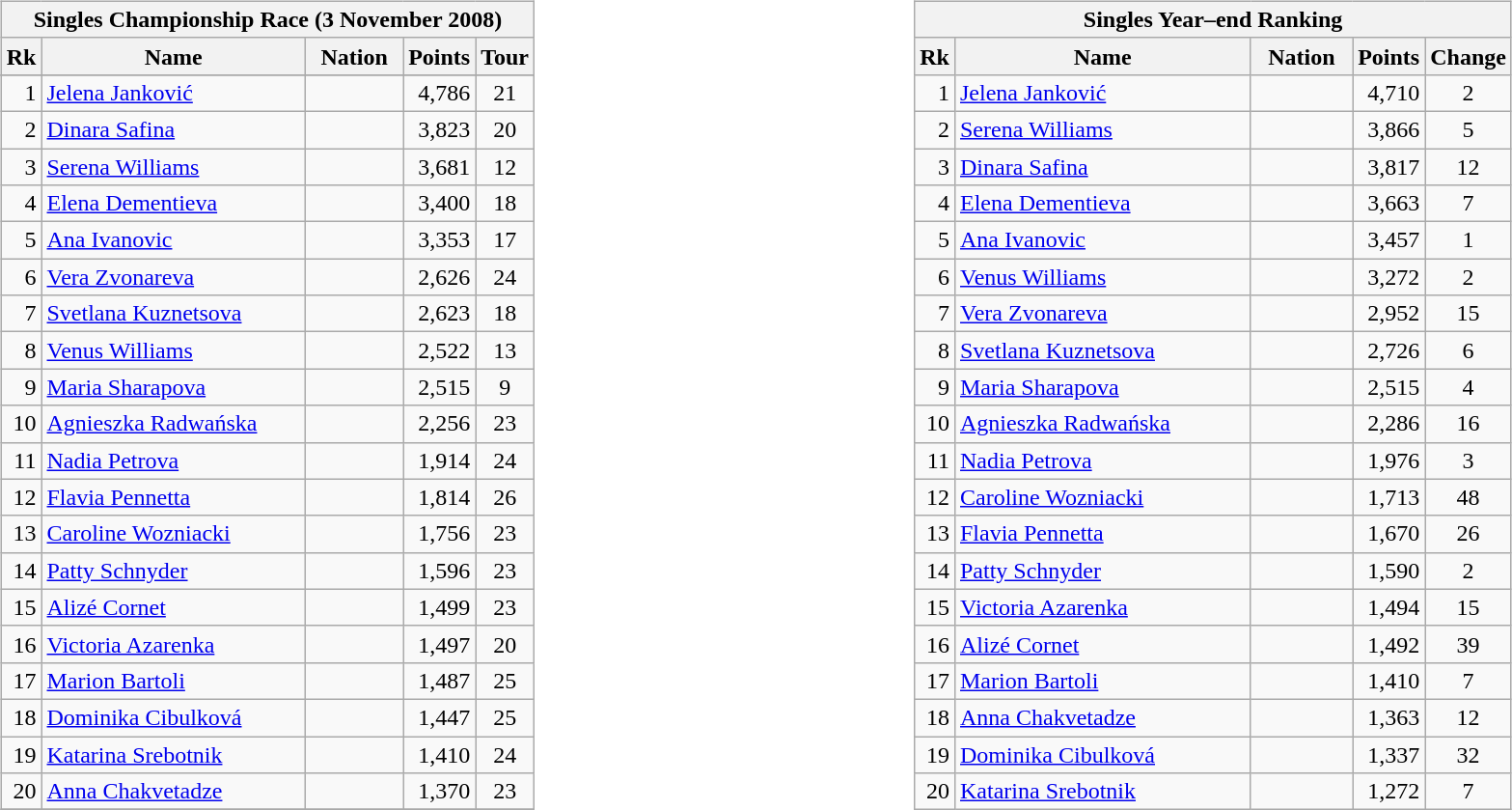<table>
<tr>
<td valign=top width=33% align=left><br><table class="wikitable">
<tr>
<th colspan="5">Singles Championship Race (3 November 2008)</th>
</tr>
<tr>
<th>Rk</th>
<th width="175">Name</th>
<th width="60">Nation</th>
<th>Points</th>
<th width="20">Tour</th>
</tr>
<tr>
</tr>
<tr>
<td align="right">1</td>
<td><a href='#'>Jelena Janković</a></td>
<td></td>
<td align="right">4,786</td>
<td align="center">21</td>
</tr>
<tr>
<td align="right">2</td>
<td><a href='#'>Dinara Safina</a></td>
<td></td>
<td align="right">3,823</td>
<td align="center">20</td>
</tr>
<tr>
<td align="right">3</td>
<td><a href='#'>Serena Williams</a></td>
<td></td>
<td align="right">3,681</td>
<td align="center">12</td>
</tr>
<tr>
<td align="right">4</td>
<td><a href='#'>Elena Dementieva</a></td>
<td></td>
<td align="right">3,400</td>
<td align="center">18</td>
</tr>
<tr>
<td align="right">5</td>
<td><a href='#'>Ana Ivanovic</a></td>
<td></td>
<td align="right">3,353</td>
<td align="center">17</td>
</tr>
<tr>
<td align="right">6</td>
<td><a href='#'>Vera Zvonareva</a></td>
<td></td>
<td align="right">2,626</td>
<td align="center">24</td>
</tr>
<tr>
<td align="right">7</td>
<td><a href='#'>Svetlana Kuznetsova</a></td>
<td></td>
<td align="right">2,623</td>
<td align="center">18</td>
</tr>
<tr>
<td align="right">8</td>
<td><a href='#'>Venus Williams</a></td>
<td></td>
<td align="right">2,522</td>
<td align="center">13</td>
</tr>
<tr>
<td align="right">9</td>
<td><a href='#'>Maria Sharapova</a></td>
<td></td>
<td align="right">2,515</td>
<td align="center">9</td>
</tr>
<tr>
<td align="right">10</td>
<td><a href='#'>Agnieszka Radwańska</a></td>
<td></td>
<td align="right">2,256</td>
<td align="center">23</td>
</tr>
<tr>
<td align="right">11</td>
<td><a href='#'>Nadia Petrova</a></td>
<td></td>
<td align="right">1,914</td>
<td align="center">24</td>
</tr>
<tr>
<td align="right">12</td>
<td><a href='#'>Flavia Pennetta</a></td>
<td></td>
<td align="right">1,814</td>
<td align="center">26</td>
</tr>
<tr>
<td align="right">13</td>
<td><a href='#'>Caroline Wozniacki</a></td>
<td></td>
<td align="right">1,756</td>
<td align="center">23</td>
</tr>
<tr>
<td align="right">14</td>
<td><a href='#'>Patty Schnyder</a></td>
<td></td>
<td align="right">1,596</td>
<td align="center">23</td>
</tr>
<tr>
<td align="right">15</td>
<td><a href='#'>Alizé Cornet</a></td>
<td></td>
<td align="right">1,499</td>
<td align="center">23</td>
</tr>
<tr>
<td align="right">16</td>
<td><a href='#'>Victoria Azarenka</a></td>
<td></td>
<td align="right">1,497</td>
<td align="center">20</td>
</tr>
<tr>
<td align="right">17</td>
<td><a href='#'>Marion Bartoli</a></td>
<td></td>
<td align="right">1,487</td>
<td align="center">25</td>
</tr>
<tr>
<td align="right">18</td>
<td><a href='#'>Dominika Cibulková</a></td>
<td></td>
<td align="right">1,447</td>
<td align="center">25</td>
</tr>
<tr>
<td align="right">19</td>
<td><a href='#'>Katarina Srebotnik</a></td>
<td></td>
<td align="right">1,410</td>
<td align="center">24</td>
</tr>
<tr>
<td align="right">20</td>
<td><a href='#'>Anna Chakvetadze</a></td>
<td></td>
<td align="right">1,370</td>
<td align="center">23</td>
</tr>
<tr>
</tr>
</table>
</td>
<td valign=top width=33% align=left><br><table class="wikitable">
<tr>
<th colspan="5">Singles Year–end Ranking</th>
</tr>
<tr>
<th>Rk</th>
<th width="197">Name</th>
<th width="63">Nation</th>
<th>Points</th>
<th>Change</th>
</tr>
<tr>
<td align="right">1</td>
<td><a href='#'>Jelena Janković</a></td>
<td></td>
<td align="right">4,710</td>
<td align="center"> 2</td>
</tr>
<tr>
<td align="right">2</td>
<td><a href='#'>Serena Williams</a></td>
<td></td>
<td align="right">3,866</td>
<td align="center"> 5</td>
</tr>
<tr>
<td align="right">3</td>
<td><a href='#'>Dinara Safina</a></td>
<td></td>
<td align="right">3,817</td>
<td align="center"> 12</td>
</tr>
<tr>
<td align="right">4</td>
<td><a href='#'>Elena Dementieva</a></td>
<td></td>
<td align="right">3,663</td>
<td align="center"> 7</td>
</tr>
<tr>
<td align="right">5</td>
<td><a href='#'>Ana Ivanovic</a></td>
<td></td>
<td align="right">3,457</td>
<td align="center"> 1</td>
</tr>
<tr>
<td align="right">6</td>
<td><a href='#'>Venus Williams</a></td>
<td></td>
<td align="right">3,272</td>
<td align="center"> 2</td>
</tr>
<tr>
<td align="right">7</td>
<td><a href='#'>Vera Zvonareva</a></td>
<td></td>
<td align="right">2,952</td>
<td align="center"> 15</td>
</tr>
<tr>
<td align="right">8</td>
<td><a href='#'>Svetlana Kuznetsova</a></td>
<td></td>
<td align="right">2,726</td>
<td align="center"> 6</td>
</tr>
<tr s>
<td align="right">9</td>
<td><a href='#'>Maria Sharapova</a></td>
<td></td>
<td align="right">2,515</td>
<td align="center"> 4</td>
</tr>
<tr>
<td align="right">10</td>
<td><a href='#'>Agnieszka Radwańska</a></td>
<td></td>
<td align="right">2,286</td>
<td align="center"> 16</td>
</tr>
<tr>
<td align="right">11</td>
<td><a href='#'>Nadia Petrova</a></td>
<td></td>
<td align="right">1,976</td>
<td align="center"> 3</td>
</tr>
<tr>
<td align="right">12</td>
<td><a href='#'>Caroline Wozniacki</a></td>
<td></td>
<td align="right">1,713</td>
<td align="center"> 48</td>
</tr>
<tr>
<td align="right">13</td>
<td><a href='#'>Flavia Pennetta</a></td>
<td></td>
<td align="right">1,670</td>
<td align="center"> 26</td>
</tr>
<tr>
<td align="right">14</td>
<td><a href='#'>Patty Schnyder</a></td>
<td></td>
<td align="right">1,590</td>
<td align="center"> 2</td>
</tr>
<tr>
<td align="right">15</td>
<td><a href='#'>Victoria Azarenka</a></td>
<td></td>
<td align="right">1,494</td>
<td align="center"> 15</td>
</tr>
<tr>
<td align="right">16</td>
<td><a href='#'>Alizé Cornet</a></td>
<td></td>
<td align="right">1,492</td>
<td align="center"> 39</td>
</tr>
<tr>
<td align="right">17</td>
<td><a href='#'>Marion Bartoli</a></td>
<td></td>
<td align="right">1,410</td>
<td align="center"> 7</td>
</tr>
<tr>
<td align="right">18</td>
<td><a href='#'>Anna Chakvetadze</a></td>
<td></td>
<td align="right">1,363</td>
<td align="center"> 12</td>
</tr>
<tr>
<td align="right">19</td>
<td><a href='#'>Dominika Cibulková</a></td>
<td></td>
<td align="right">1,337</td>
<td align="center"> 32</td>
</tr>
<tr>
<td align="right">20</td>
<td><a href='#'>Katarina Srebotnik</a></td>
<td></td>
<td align="right">1,272</td>
<td align="center"> 7</td>
</tr>
</table>
</td>
</tr>
<tr>
</tr>
</table>
